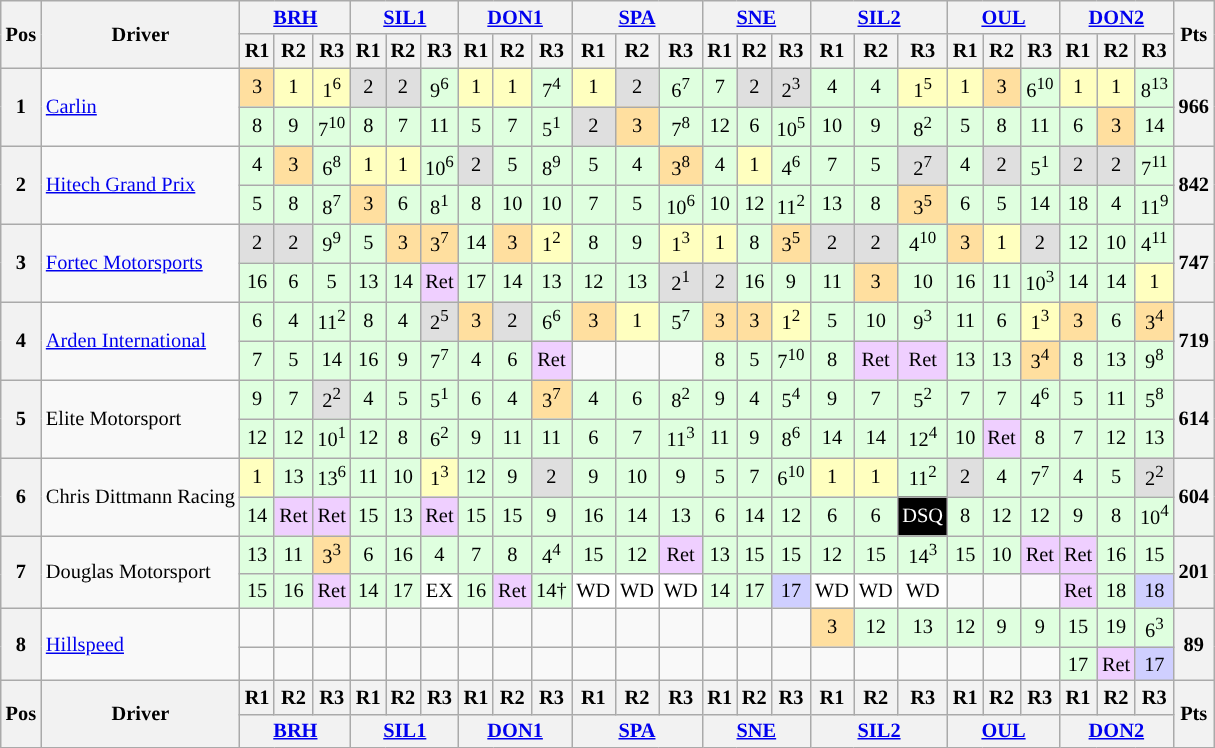<table class="wikitable" style="font-size: 85%; text-align: center;">
<tr>
<th rowspan="2" valign="middle">Pos</th>
<th rowspan="2" valign="middle">Driver</th>
<th colspan="3"><a href='#'>BRH</a></th>
<th colspan="3"><a href='#'>SIL1</a></th>
<th colspan="3"><a href='#'>DON1</a></th>
<th colspan="3"><a href='#'>SPA</a></th>
<th colspan="3"><a href='#'>SNE</a></th>
<th colspan="3"><a href='#'>SIL2</a></th>
<th colspan="3"><a href='#'>OUL</a></th>
<th colspan="3"><a href='#'>DON2</a></th>
<th rowspan="2" valign="middle">Pts</th>
</tr>
<tr>
<th>R1</th>
<th>R2</th>
<th>R3</th>
<th>R1</th>
<th>R2</th>
<th>R3</th>
<th>R1</th>
<th>R2</th>
<th>R3</th>
<th>R1</th>
<th>R2</th>
<th>R3</th>
<th>R1</th>
<th>R2</th>
<th>R3</th>
<th>R1</th>
<th>R2</th>
<th>R3</th>
<th>R1</th>
<th>R2</th>
<th>R3</th>
<th>R1</th>
<th>R2</th>
<th>R3</th>
</tr>
<tr>
<th rowspan="2">1</th>
<td rowspan="2" align="left"><a href='#'>Carlin</a></td>
<td bgcolor="#ffdf9f">3</td>
<td bgcolor="#ffffbf">1</td>
<td bgcolor="#ffffbf">1<sup>6</sup></td>
<td bgcolor="#dfdfdf">2</td>
<td bgcolor="#dfdfdf">2</td>
<td bgcolor="#dfffdf">9<sup>6</sup></td>
<td bgcolor="#ffffbf">1</td>
<td bgcolor="#ffffbf">1</td>
<td bgcolor="#dfffdf">7<sup>4</sup></td>
<td bgcolor="#ffffbf">1</td>
<td bgcolor="#dfdfdf">2</td>
<td bgcolor="#dfffdf">6<sup>7</sup></td>
<td bgcolor="#dfffdf">7</td>
<td bgcolor="#dfdfdf">2</td>
<td bgcolor="#dfdfdf">2<sup>3</sup></td>
<td bgcolor="#dfffdf">4</td>
<td bgcolor="#dfffdf">4</td>
<td bgcolor="#ffffbf">1<sup>5</sup></td>
<td bgcolor="#ffffbf">1</td>
<td bgcolor="#ffdf9f">3</td>
<td bgcolor="#dfffdf">6<sup>10</sup></td>
<td bgcolor="#ffffbf">1</td>
<td bgcolor="#ffffbf">1</td>
<td bgcolor="#dfffdf">8<sup>13</sup></td>
<th rowspan="2">966</th>
</tr>
<tr>
<td bgcolor="#dfffdf">8</td>
<td bgcolor="#dfffdf">9</td>
<td bgcolor="#dfffdf">7<sup>10</sup></td>
<td bgcolor="#dfffdf">8</td>
<td bgcolor="#dfffdf">7</td>
<td bgcolor="#dfffdf">11</td>
<td bgcolor="#dfffdf">5</td>
<td bgcolor="#dfffdf">7</td>
<td bgcolor="#dfffdf">5<sup>1</sup></td>
<td bgcolor="#dfdfdf">2</td>
<td bgcolor="#ffdf9f">3</td>
<td bgcolor="#dfffdf">7<sup>8</sup></td>
<td bgcolor="#dfffdf">12</td>
<td bgcolor="#dfffdf">6</td>
<td bgcolor="#dfffdf">10<sup>5</sup></td>
<td bgcolor="#dfffdf">10</td>
<td bgcolor="#dfffdf">9</td>
<td bgcolor="#dfffdf">8<sup>2</sup></td>
<td bgcolor="#dfffdf">5</td>
<td bgcolor="#dfffdf">8</td>
<td bgcolor="#dfffdf">11</td>
<td bgcolor="#dfffdf">6</td>
<td bgcolor="#ffdf9f">3</td>
<td bgcolor="#dfffdf">14</td>
</tr>
<tr>
<th rowspan="2">2</th>
<td rowspan="2" align="left"><a href='#'>Hitech Grand Prix</a></td>
<td bgcolor="#dfffdf">4</td>
<td bgcolor="#ffdf9f">3</td>
<td bgcolor="#dfffdf">6<sup>8</sup></td>
<td bgcolor="#ffffbf">1</td>
<td bgcolor="#ffffbf">1</td>
<td bgcolor="#dfffdf">10<sup>6</sup></td>
<td bgcolor="#dfdfdf">2</td>
<td bgcolor="#dfffdf">5</td>
<td bgcolor="#dfffdf">8<sup>9</sup></td>
<td bgcolor="#dfffdf">5</td>
<td bgcolor="#dfffdf">4</td>
<td bgcolor="#ffdf9f">3<sup>8</sup></td>
<td bgcolor="#dfffdf">4</td>
<td bgcolor="#ffffbf">1</td>
<td bgcolor="#dfffdf">4<sup>6</sup></td>
<td bgcolor="#dfffdf">7</td>
<td bgcolor="#dfffdf">5</td>
<td bgcolor="#dfdfdf">2<sup>7</sup></td>
<td bgcolor="#dfffdf">4</td>
<td bgcolor="#dfdfdf">2</td>
<td bgcolor="#dfffdf">5<sup>1</sup></td>
<td bgcolor="#dfdfdf">2</td>
<td bgcolor="#dfdfdf">2</td>
<td bgcolor="#dfffdf">7<sup>11</sup></td>
<th rowspan="2">842</th>
</tr>
<tr>
<td bgcolor="#dfffdf">5</td>
<td bgcolor="#dfffdf">8</td>
<td bgcolor="#dfffdf">8<sup>7</sup></td>
<td bgcolor="#ffdf9f">3</td>
<td bgcolor="#dfffdf">6</td>
<td bgcolor="#dfffdf">8<sup>1</sup></td>
<td bgcolor="#dfffdf">8</td>
<td bgcolor="#dfffdf">10</td>
<td bgcolor="#dfffdf">10</td>
<td bgcolor="#dfffdf">7</td>
<td bgcolor="#dfffdf">5</td>
<td bgcolor="#dfffdf">10<sup>6</sup></td>
<td bgcolor="#dfffdf">10</td>
<td bgcolor="#dfffdf">12</td>
<td bgcolor="#dfffdf">11<sup>2</sup></td>
<td bgcolor="#dfffdf">13</td>
<td bgcolor="#dfffdf">8</td>
<td bgcolor="#ffdf9f">3<sup>5</sup></td>
<td bgcolor="#dfffdf">6</td>
<td bgcolor="#dfffdf">5</td>
<td bgcolor="#dfffdf">14</td>
<td bgcolor="#dfffdf">18</td>
<td bgcolor="#dfffdf">4</td>
<td bgcolor="#dfffdf">11<sup>9</sup></td>
</tr>
<tr>
<th rowspan="2">3</th>
<td rowspan="2" align="left"><a href='#'>Fortec Motorsports</a></td>
<td bgcolor="#dfdfdf">2</td>
<td bgcolor="#dfdfdf">2</td>
<td bgcolor="#dfffdf">9<sup>9</sup></td>
<td bgcolor="#dfffdf">5</td>
<td bgcolor="#ffdf9f">3</td>
<td bgcolor="#ffdf9f">3<sup>7</sup></td>
<td bgcolor="#dfffdf">14</td>
<td bgcolor="#ffdf9f">3</td>
<td bgcolor="#ffffbf">1<sup>2</sup></td>
<td bgcolor="#dfffdf">8</td>
<td bgcolor="#dfffdf">9</td>
<td bgcolor="#ffffbf">1<sup>3</sup></td>
<td bgcolor="#ffffbf">1</td>
<td bgcolor="#dfffdf">8</td>
<td bgcolor="#ffdf9f">3<sup>5</sup></td>
<td bgcolor="#dfdfdf">2</td>
<td bgcolor="#dfdfdf">2</td>
<td bgcolor="#dfffdf">4<sup>10</sup></td>
<td bgcolor="#ffdf9f">3</td>
<td bgcolor="#ffffbf">1</td>
<td bgcolor="#dfdfdf">2</td>
<td bgcolor="#dfffdf">12</td>
<td bgcolor="#dfffdf">10</td>
<td bgcolor="#dfffdf">4<sup>11</sup></td>
<th rowspan="2">747</th>
</tr>
<tr>
<td bgcolor="#dfffdf">16</td>
<td bgcolor="#dfffdf">6</td>
<td bgcolor="#dfffdf">5</td>
<td bgcolor="#dfffdf">13</td>
<td bgcolor="#dfffdf">14</td>
<td bgcolor="#efcfff">Ret</td>
<td bgcolor="#dfffdf">17</td>
<td bgcolor="#dfffdf">14</td>
<td bgcolor="#dfffdf">13</td>
<td bgcolor="#dfffdf">12</td>
<td bgcolor="#dfffdf">13</td>
<td bgcolor="#dfdfdf">2<sup>1</sup></td>
<td bgcolor="#dfdfdf">2</td>
<td bgcolor="#dfffdf">16</td>
<td bgcolor="#dfffdf">9</td>
<td bgcolor="#dfffdf">11</td>
<td bgcolor="#ffdf9f">3</td>
<td bgcolor="#dfffdf">10</td>
<td bgcolor="#dfffdf">16</td>
<td bgcolor="#dfffdf">11</td>
<td bgcolor="#dfffdf">10<sup>3</sup></td>
<td bgcolor="#dfffdf">14</td>
<td bgcolor="#dfffdf">14</td>
<td bgcolor="#ffffbf">1</td>
</tr>
<tr>
<th rowspan="2">4</th>
<td rowspan="2" align="left"><a href='#'>Arden International</a></td>
<td bgcolor="#dfffdf">6</td>
<td bgcolor="#dfffdf">4</td>
<td bgcolor="#dfffdf">11<sup>2</sup></td>
<td bgcolor="#dfffdf">8</td>
<td bgcolor="#dfffdf">4</td>
<td bgcolor="#dfdfdf">2<sup>5</sup></td>
<td bgcolor="#ffdf9f">3</td>
<td bgcolor="#dfdfdf">2</td>
<td bgcolor="#dfffdf">6<sup>6</sup></td>
<td bgcolor="#ffdf9f">3</td>
<td bgcolor="#ffffbf">1</td>
<td bgcolor="#dfffdf">5<sup>7</sup></td>
<td bgcolor="#ffdf9f">3</td>
<td bgcolor="#ffdf9f">3</td>
<td bgcolor="#ffffbf">1<sup>2</sup></td>
<td bgcolor="#dfffdf">5</td>
<td bgcolor="#dfffdf">10</td>
<td bgcolor="#dfffdf">9<sup>3</sup></td>
<td bgcolor="#dfffdf">11</td>
<td bgcolor="#dfffdf">6</td>
<td bgcolor="#ffffbf">1<sup>3</sup></td>
<td bgcolor="#ffdf9f">3</td>
<td bgcolor="#dfffdf">6</td>
<td bgcolor="#ffdf9f">3<sup>4</sup></td>
<th rowspan="2">719</th>
</tr>
<tr>
<td bgcolor="#dfffdf">7</td>
<td bgcolor="#dfffdf">5</td>
<td bgcolor="#dfffdf">14</td>
<td bgcolor="#dfffdf">16</td>
<td bgcolor="#dfffdf">9</td>
<td bgcolor="#dfffdf">7<sup>7</sup></td>
<td bgcolor="#dfffdf">4</td>
<td bgcolor="#dfffdf">6</td>
<td bgcolor="#efcfff">Ret</td>
<td></td>
<td></td>
<td></td>
<td bgcolor="#dfffdf">8</td>
<td bgcolor="#dfffdf">5</td>
<td bgcolor="#dfffdf">7<sup>10</sup></td>
<td bgcolor="#dfffdf">8</td>
<td bgcolor="#efcfff">Ret</td>
<td bgcolor="#efcfff">Ret</td>
<td bgcolor="#dfffdf">13</td>
<td bgcolor="#dfffdf">13</td>
<td bgcolor="#ffdf9f">3<sup>4</sup></td>
<td bgcolor="#dfffdf">8</td>
<td bgcolor="#dfffdf">13</td>
<td bgcolor="#dfffdf">9<sup>8</sup></td>
</tr>
<tr>
<th rowspan="2">5</th>
<td rowspan="2" align="left">Elite Motorsport</td>
<td bgcolor="#dfffdf">9</td>
<td bgcolor="#dfffdf">7</td>
<td bgcolor="#dfdfdf">2<sup>2</sup></td>
<td bgcolor="#dfffdf">4</td>
<td bgcolor="#dfffdf">5</td>
<td bgcolor="#dfffdf">5<sup>1</sup></td>
<td bgcolor="#dfffdf">6</td>
<td bgcolor="#dfffdf">4</td>
<td bgcolor="#ffdf9f">3<sup>7</sup></td>
<td bgcolor="#dfffdf">4</td>
<td bgcolor="#dfffdf">6</td>
<td bgcolor="#dfffdf">8<sup>2</sup></td>
<td bgcolor="#dfffdf">9</td>
<td bgcolor="#dfffdf">4</td>
<td bgcolor="#dfffdf">5<sup>4</sup></td>
<td bgcolor="#dfffdf">9</td>
<td bgcolor="#dfffdf">7</td>
<td bgcolor="#dfffdf">5<sup>2</sup></td>
<td bgcolor="#dfffdf">7</td>
<td bgcolor="#dfffdf">7</td>
<td bgcolor="#dfffdf">4<sup>6</sup></td>
<td bgcolor="#dfffdf">5</td>
<td bgcolor="#dfffdf">11</td>
<td bgcolor="#dfffdf">5<sup>8</sup></td>
<th rowspan="2">614</th>
</tr>
<tr>
<td bgcolor="#dfffdf">12</td>
<td bgcolor="#dfffdf">12</td>
<td bgcolor="#dfffdf">10<sup>1</sup></td>
<td bgcolor="#dfffdf">12</td>
<td bgcolor="#dfffdf">8</td>
<td bgcolor="#dfffdf">6<sup>2</sup></td>
<td bgcolor="#dfffdf">9</td>
<td bgcolor="#dfffdf">11</td>
<td bgcolor="#dfffdf">11</td>
<td bgcolor="#dfffdf">6</td>
<td bgcolor="#dfffdf">7</td>
<td bgcolor="#dfffdf">11<sup>3</sup></td>
<td bgcolor="#dfffdf">11</td>
<td bgcolor="#dfffdf">9</td>
<td bgcolor="#dfffdf">8<sup>6</sup></td>
<td bgcolor="#dfffdf">14</td>
<td bgcolor="#dfffdf">14</td>
<td bgcolor="#dfffdf">12<sup>4</sup></td>
<td bgcolor="#dfffdf">10</td>
<td bgcolor="#efcfff">Ret</td>
<td bgcolor="#dfffdf">8</td>
<td bgcolor="#dfffdf">7</td>
<td bgcolor="#dfffdf">12</td>
<td bgcolor="#dfffdf">13</td>
</tr>
<tr>
<th rowspan="2">6</th>
<td rowspan="2" align="left">Chris Dittmann Racing</td>
<td bgcolor="#ffffbf">1</td>
<td bgcolor="#dfffdf">13</td>
<td bgcolor="#dfffdf">13<sup>6</sup></td>
<td bgcolor="#dfffdf">11</td>
<td bgcolor="#dfffdf">10</td>
<td bgcolor="#ffffbf">1<sup>3</sup></td>
<td bgcolor="#dfffdf">12</td>
<td bgcolor="#dfffdf">9</td>
<td bgcolor="#dfdfdf">2</td>
<td bgcolor="#dfffdf">9</td>
<td bgcolor="#dfffdf">10</td>
<td bgcolor="#dfffdf">9</td>
<td bgcolor="#dfffdf">5</td>
<td bgcolor="#dfffdf">7</td>
<td bgcolor="#dfffdf">6<sup>10</sup></td>
<td bgcolor="#ffffbf">1</td>
<td bgcolor="#ffffbf">1</td>
<td bgcolor="#dfffdf">11<sup>2</sup></td>
<td bgcolor="#dfdfdf">2</td>
<td bgcolor="#dfffdf">4</td>
<td bgcolor="#dfffdf">7<sup>7</sup></td>
<td bgcolor="#dfffdf">4</td>
<td bgcolor="#dfffdf">5</td>
<td bgcolor="#dfdfdf">2<sup>2</sup></td>
<th rowspan="2">604</th>
</tr>
<tr>
<td bgcolor="#dfffdf">14</td>
<td bgcolor="#efcfff">Ret</td>
<td bgcolor="#efcfff">Ret</td>
<td bgcolor="#dfffdf">15</td>
<td bgcolor="#dfffdf">13</td>
<td bgcolor="#efcfff">Ret</td>
<td bgcolor="#dfffdf">15</td>
<td bgcolor="#dfffdf">15</td>
<td bgcolor="#dfffdf">9</td>
<td bgcolor="#dfffdf">16</td>
<td bgcolor="#dfffdf">14</td>
<td bgcolor="#dfffdf">13</td>
<td bgcolor="#dfffdf">6</td>
<td bgcolor="#dfffdf">14</td>
<td bgcolor="#dfffdf">12</td>
<td bgcolor="#dfffdf">6</td>
<td bgcolor="#dfffdf">6</td>
<td style="background-color:#000000;color:white">DSQ</td>
<td bgcolor="#dfffdf">8</td>
<td bgcolor="#dfffdf">12</td>
<td bgcolor="#dfffdf">12</td>
<td bgcolor="#dfffdf">9</td>
<td bgcolor="#dfffdf">8</td>
<td bgcolor="#dfffdf">10<sup>4</sup></td>
</tr>
<tr>
<th rowspan="2">7</th>
<td rowspan="2" align="left">Douglas Motorsport</td>
<td bgcolor="#dfffdf">13</td>
<td bgcolor="#dfffdf">11</td>
<td bgcolor="#ffdf9f">3<sup>3</sup></td>
<td bgcolor="#dfffdf">6</td>
<td bgcolor="#dfffdf">16</td>
<td bgcolor="#dfffdf">4</td>
<td bgcolor="#dfffdf">7</td>
<td bgcolor="#dfffdf">8</td>
<td bgcolor="#dfffdf">4<sup>4</sup></td>
<td bgcolor="#dfffdf">15</td>
<td bgcolor="#dfffdf">12</td>
<td bgcolor="#efcfff">Ret</td>
<td bgcolor="#dfffdf">13</td>
<td bgcolor="#dfffdf">15</td>
<td bgcolor="#dfffdf">15</td>
<td bgcolor="#dfffdf">12</td>
<td bgcolor="#dfffdf">15</td>
<td bgcolor="#dfffdf">14<sup>3</sup></td>
<td bgcolor="#dfffdf">15</td>
<td bgcolor="#dfffdf">10</td>
<td bgcolor="#efcfff">Ret</td>
<td bgcolor="#efcfff">Ret</td>
<td bgcolor="#dfffdf">16</td>
<td bgcolor="#dfffdf">15</td>
<th rowspan="2">201</th>
</tr>
<tr>
<td bgcolor="#dfffdf">15</td>
<td bgcolor="#dfffdf">16</td>
<td bgcolor="#efcfff">Ret</td>
<td bgcolor="#dfffdf">14</td>
<td bgcolor="#dfffdf">17</td>
<td bgcolor="#ffffff">EX</td>
<td bgcolor="#dfffdf">16</td>
<td bgcolor="#efcfff">Ret</td>
<td bgcolor="#dfffdf">14†</td>
<td bgcolor="#ffffFf">WD</td>
<td bgcolor="#ffffFf">WD</td>
<td bgcolor="#ffffFf">WD</td>
<td bgcolor="#dfffdf">14</td>
<td bgcolor="#dfffdf">17</td>
<td bgcolor="#cfcfff">17</td>
<td bgcolor="#ffffFf">WD</td>
<td bgcolor="#ffffFf">WD</td>
<td bgcolor="#ffffFf">WD</td>
<td></td>
<td></td>
<td></td>
<td bgcolor="#efcfff">Ret</td>
<td bgcolor="#dfffdf">18</td>
<td bgcolor="#cfcfff">18</td>
</tr>
<tr>
<th rowspan="2">8</th>
<td rowspan="2" align="left "><a href='#'>Hillspeed</a></td>
<td></td>
<td></td>
<td></td>
<td></td>
<td></td>
<td></td>
<td></td>
<td></td>
<td></td>
<td></td>
<td></td>
<td></td>
<td></td>
<td></td>
<td></td>
<td bgcolor="#ffdf9f">3</td>
<td bgcolor="#dfffdf">12</td>
<td bgcolor="#dfffdf">13</td>
<td bgcolor="#dfffdf">12</td>
<td bgcolor="#dfffdf">9</td>
<td bgcolor="#dfffdf">9</td>
<td bgcolor="#dfffdf">15</td>
<td bgcolor="#dfffdf">19</td>
<td bgcolor="#dfffdf">6<sup>3</sup></td>
<th rowspan="2">89</th>
</tr>
<tr>
<td></td>
<td></td>
<td></td>
<td></td>
<td></td>
<td></td>
<td></td>
<td></td>
<td></td>
<td></td>
<td></td>
<td></td>
<td></td>
<td></td>
<td></td>
<td></td>
<td></td>
<td></td>
<td></td>
<td></td>
<td></td>
<td bgcolor="#dfffdf">17</td>
<td bgcolor="#efcfff">Ret</td>
<td bgcolor="#cfcfff">17</td>
</tr>
<tr>
<th rowspan="2">Pos</th>
<th rowspan="2">Driver</th>
<th>R1</th>
<th>R2</th>
<th>R3</th>
<th>R1</th>
<th>R2</th>
<th>R3</th>
<th>R1</th>
<th>R2</th>
<th>R3</th>
<th>R1</th>
<th>R2</th>
<th>R3</th>
<th>R1</th>
<th>R2</th>
<th>R3</th>
<th>R1</th>
<th>R2</th>
<th>R3</th>
<th>R1</th>
<th>R2</th>
<th>R3</th>
<th>R1</th>
<th>R2</th>
<th>R3</th>
<th rowspan="2">Pts</th>
</tr>
<tr>
<th colspan="3"><a href='#'>BRH</a></th>
<th colspan="3"><a href='#'>SIL1</a></th>
<th colspan="3"><a href='#'>DON1</a></th>
<th colspan="3"><a href='#'>SPA</a></th>
<th colspan="3"><a href='#'>SNE</a></th>
<th colspan="3"><a href='#'>SIL2</a></th>
<th colspan="3"><a href='#'>OUL</a></th>
<th colspan="3"><a href='#'>DON2</a></th>
</tr>
</table>
